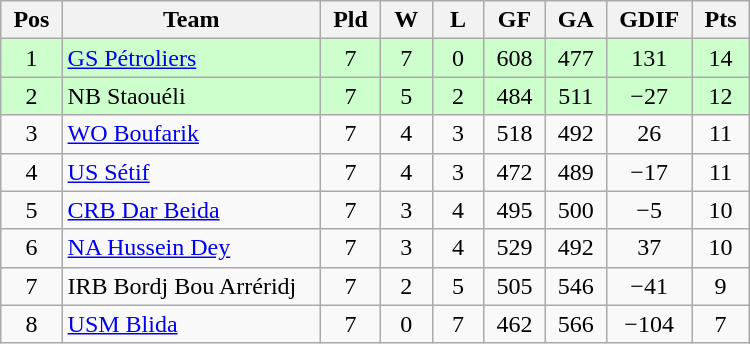<table class=wikitable style="text-align:center" width=500>
<tr>
<th width=5%>Pos</th>
<th width=25%>Team</th>
<th width=5%>Pld</th>
<th width=5%>W</th>
<th width=5%>L</th>
<th width=5%>GF</th>
<th width=5%>GA</th>
<th width=5%>GDIF</th>
<th width=5%>Pts</th>
</tr>
<tr bgcolor=#ccffcc>
<td>1</td>
<td align="left"><a href='#'>GS Pétroliers</a></td>
<td>7</td>
<td>7</td>
<td>0</td>
<td>608</td>
<td>477</td>
<td>131</td>
<td>14</td>
</tr>
<tr bgcolor=#ccffcc>
<td>2</td>
<td align="left">NB Staouéli</td>
<td>7</td>
<td>5</td>
<td>2</td>
<td>484</td>
<td>511</td>
<td>−27</td>
<td>12</td>
</tr>
<tr>
<td>3</td>
<td align="left"><a href='#'>WO Boufarik</a></td>
<td>7</td>
<td>4</td>
<td>3</td>
<td>518</td>
<td>492</td>
<td>26</td>
<td>11</td>
</tr>
<tr>
<td>4</td>
<td align="left"><a href='#'>US Sétif</a></td>
<td>7</td>
<td>4</td>
<td>3</td>
<td>472</td>
<td>489</td>
<td>−17</td>
<td>11</td>
</tr>
<tr>
<td>5</td>
<td align="left"><a href='#'>CRB Dar Beida</a></td>
<td>7</td>
<td>3</td>
<td>4</td>
<td>495</td>
<td>500</td>
<td>−5</td>
<td>10</td>
</tr>
<tr>
<td>6</td>
<td align="left"><a href='#'>NA Hussein Dey</a></td>
<td>7</td>
<td>3</td>
<td>4</td>
<td>529</td>
<td>492</td>
<td>37</td>
<td>10</td>
</tr>
<tr>
<td>7</td>
<td align="left">IRB Bordj Bou Arréridj</td>
<td>7</td>
<td>2</td>
<td>5</td>
<td>505</td>
<td>546</td>
<td>−41</td>
<td>9</td>
</tr>
<tr>
<td>8</td>
<td align="left"><a href='#'>USM Blida</a></td>
<td>7</td>
<td>0</td>
<td>7</td>
<td>462</td>
<td>566</td>
<td>−104</td>
<td>7</td>
</tr>
</table>
